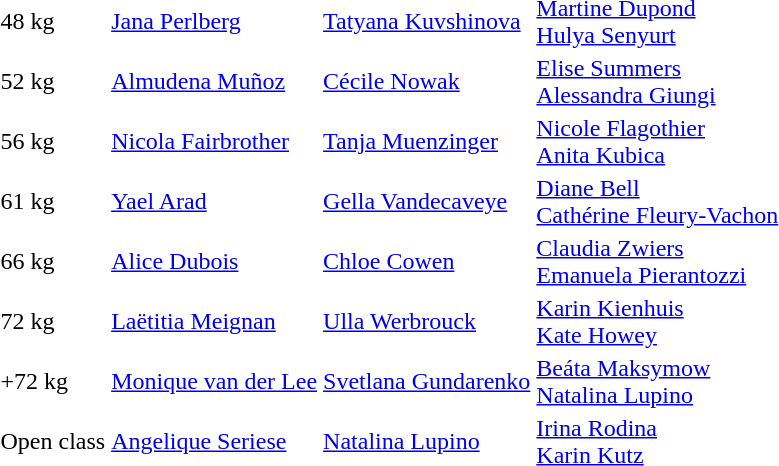<table>
<tr>
<td>48 kg</td>
<td> <a href='#'>Jana Perlberg</a></td>
<td> <a href='#'>Tatyana Kuvshinova</a></td>
<td> <a href='#'>Martine Dupond</a> <br>  <a href='#'>Hulya Senyurt</a></td>
</tr>
<tr>
<td>52 kg</td>
<td> <a href='#'>Almudena Muñoz</a></td>
<td> <a href='#'>Cécile Nowak</a></td>
<td> <a href='#'>Elise Summers</a> <br>  <a href='#'>Alessandra Giungi</a></td>
</tr>
<tr>
<td>56 kg</td>
<td> <a href='#'>Nicola Fairbrother</a></td>
<td> <a href='#'>Tanja Muenzinger</a></td>
<td> <a href='#'>Nicole Flagothier</a> <br>  <a href='#'>Anita Kubica</a></td>
</tr>
<tr>
<td>61 kg</td>
<td> <a href='#'>Yael Arad</a></td>
<td> <a href='#'>Gella Vandecaveye</a></td>
<td> <a href='#'>Diane Bell</a> <br>  <a href='#'>Cathérine Fleury-Vachon</a></td>
</tr>
<tr>
<td>66 kg</td>
<td> <a href='#'>Alice Dubois</a></td>
<td> <a href='#'>Chloe Cowen</a></td>
<td> <a href='#'>Claudia Zwiers</a> <br>  <a href='#'>Emanuela Pierantozzi</a></td>
</tr>
<tr>
<td>72 kg</td>
<td> <a href='#'>Laëtitia Meignan</a></td>
<td> <a href='#'>Ulla Werbrouck</a></td>
<td> <a href='#'>Karin Kienhuis</a> <br>  <a href='#'>Kate Howey</a></td>
</tr>
<tr>
<td>+72 kg</td>
<td> <a href='#'>Monique van der Lee</a></td>
<td> <a href='#'>Svetlana Gundarenko</a></td>
<td> <a href='#'>Beáta Maksymow</a> <br>  <a href='#'>Natalina Lupino</a></td>
</tr>
<tr>
<td>Open class</td>
<td> <a href='#'>Angelique Seriese</a></td>
<td> <a href='#'>Natalina Lupino</a></td>
<td> <a href='#'>Irina Rodina</a> <br>  <a href='#'>Karin Kutz</a></td>
</tr>
</table>
